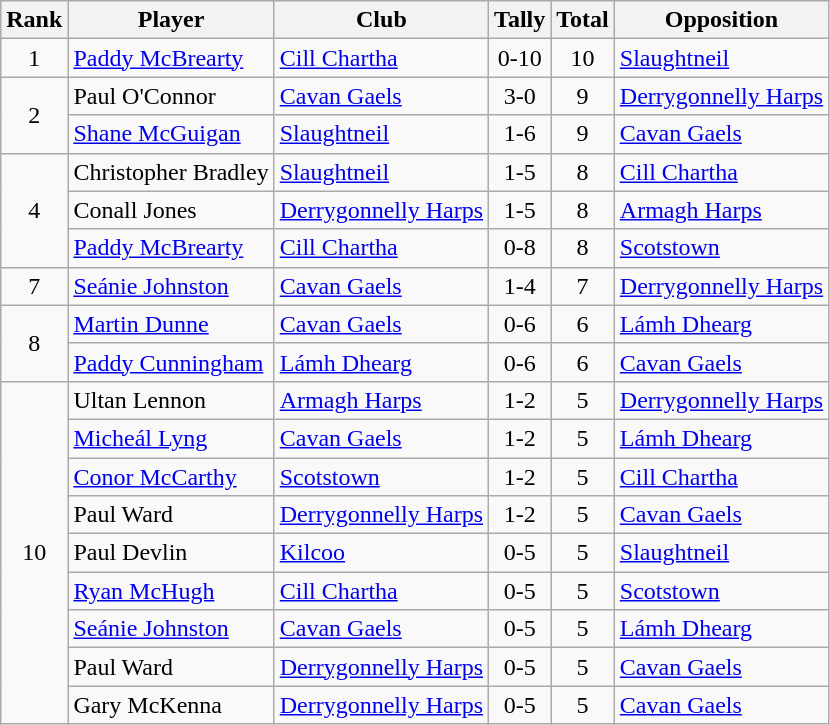<table class="wikitable">
<tr>
<th>Rank</th>
<th>Player</th>
<th>Club</th>
<th>Tally</th>
<th>Total</th>
<th>Opposition</th>
</tr>
<tr>
<td rowspan="1" style="text-align:center;">1</td>
<td><a href='#'>Paddy McBrearty</a></td>
<td><a href='#'>Cill Chartha</a></td>
<td align=center>0-10</td>
<td align=center>10</td>
<td><a href='#'>Slaughtneil</a></td>
</tr>
<tr>
<td rowspan="2" style="text-align:center;">2</td>
<td>Paul O'Connor</td>
<td><a href='#'>Cavan Gaels</a></td>
<td align=center>3-0</td>
<td align=center>9</td>
<td><a href='#'>Derrygonnelly Harps</a></td>
</tr>
<tr>
<td><a href='#'>Shane McGuigan</a></td>
<td><a href='#'>Slaughtneil</a></td>
<td align=center>1-6</td>
<td align=center>9</td>
<td><a href='#'>Cavan Gaels</a></td>
</tr>
<tr>
<td rowspan="3" style="text-align:center;">4</td>
<td>Christopher Bradley</td>
<td><a href='#'>Slaughtneil</a></td>
<td align=center>1-5</td>
<td align=center>8</td>
<td><a href='#'>Cill Chartha</a></td>
</tr>
<tr>
<td>Conall Jones</td>
<td><a href='#'>Derrygonnelly Harps</a></td>
<td align=center>1-5</td>
<td align=center>8</td>
<td><a href='#'>Armagh Harps</a></td>
</tr>
<tr>
<td><a href='#'>Paddy McBrearty</a></td>
<td><a href='#'>Cill Chartha</a></td>
<td align=center>0-8</td>
<td align=center>8</td>
<td><a href='#'>Scotstown</a></td>
</tr>
<tr>
<td rowspan="1" style="text-align:center;">7</td>
<td><a href='#'>Seánie Johnston</a></td>
<td><a href='#'>Cavan Gaels</a></td>
<td align=center>1-4</td>
<td align=center>7</td>
<td><a href='#'>Derrygonnelly Harps</a></td>
</tr>
<tr>
<td rowspan="2" style="text-align:center;">8</td>
<td><a href='#'>Martin Dunne</a></td>
<td><a href='#'>Cavan Gaels</a></td>
<td align=center>0-6</td>
<td align=center>6</td>
<td><a href='#'>Lámh Dhearg</a></td>
</tr>
<tr>
<td><a href='#'>Paddy Cunningham</a></td>
<td><a href='#'>Lámh Dhearg</a></td>
<td align=center>0-6</td>
<td align=center>6</td>
<td><a href='#'>Cavan Gaels</a></td>
</tr>
<tr>
<td rowspan="9" style="text-align:center;">10</td>
<td>Ultan Lennon</td>
<td><a href='#'>Armagh Harps</a></td>
<td align=center>1-2</td>
<td align=center>5</td>
<td><a href='#'>Derrygonnelly Harps</a></td>
</tr>
<tr>
<td><a href='#'>Micheál Lyng</a></td>
<td><a href='#'>Cavan Gaels</a></td>
<td align=center>1-2</td>
<td align=center>5</td>
<td><a href='#'>Lámh Dhearg</a></td>
</tr>
<tr>
<td><a href='#'>Conor McCarthy</a></td>
<td><a href='#'>Scotstown</a></td>
<td align=center>1-2</td>
<td align=center>5</td>
<td><a href='#'>Cill Chartha</a></td>
</tr>
<tr>
<td>Paul Ward</td>
<td><a href='#'>Derrygonnelly Harps</a></td>
<td align=center>1-2</td>
<td align=center>5</td>
<td><a href='#'>Cavan Gaels</a></td>
</tr>
<tr>
<td>Paul Devlin</td>
<td><a href='#'>Kilcoo</a></td>
<td align=center>0-5</td>
<td align=center>5</td>
<td><a href='#'>Slaughtneil</a></td>
</tr>
<tr>
<td><a href='#'>Ryan McHugh</a></td>
<td><a href='#'>Cill Chartha</a></td>
<td align=center>0-5</td>
<td align=center>5</td>
<td><a href='#'>Scotstown</a></td>
</tr>
<tr>
<td><a href='#'>Seánie Johnston</a></td>
<td><a href='#'>Cavan Gaels</a></td>
<td align=center>0-5</td>
<td align=center>5</td>
<td><a href='#'>Lámh Dhearg</a></td>
</tr>
<tr>
<td>Paul Ward</td>
<td><a href='#'>Derrygonnelly Harps</a></td>
<td align=center>0-5</td>
<td align=center>5</td>
<td><a href='#'>Cavan Gaels</a></td>
</tr>
<tr>
<td>Gary McKenna</td>
<td><a href='#'>Derrygonnelly Harps</a></td>
<td align=center>0-5</td>
<td align=center>5</td>
<td><a href='#'>Cavan Gaels</a></td>
</tr>
</table>
